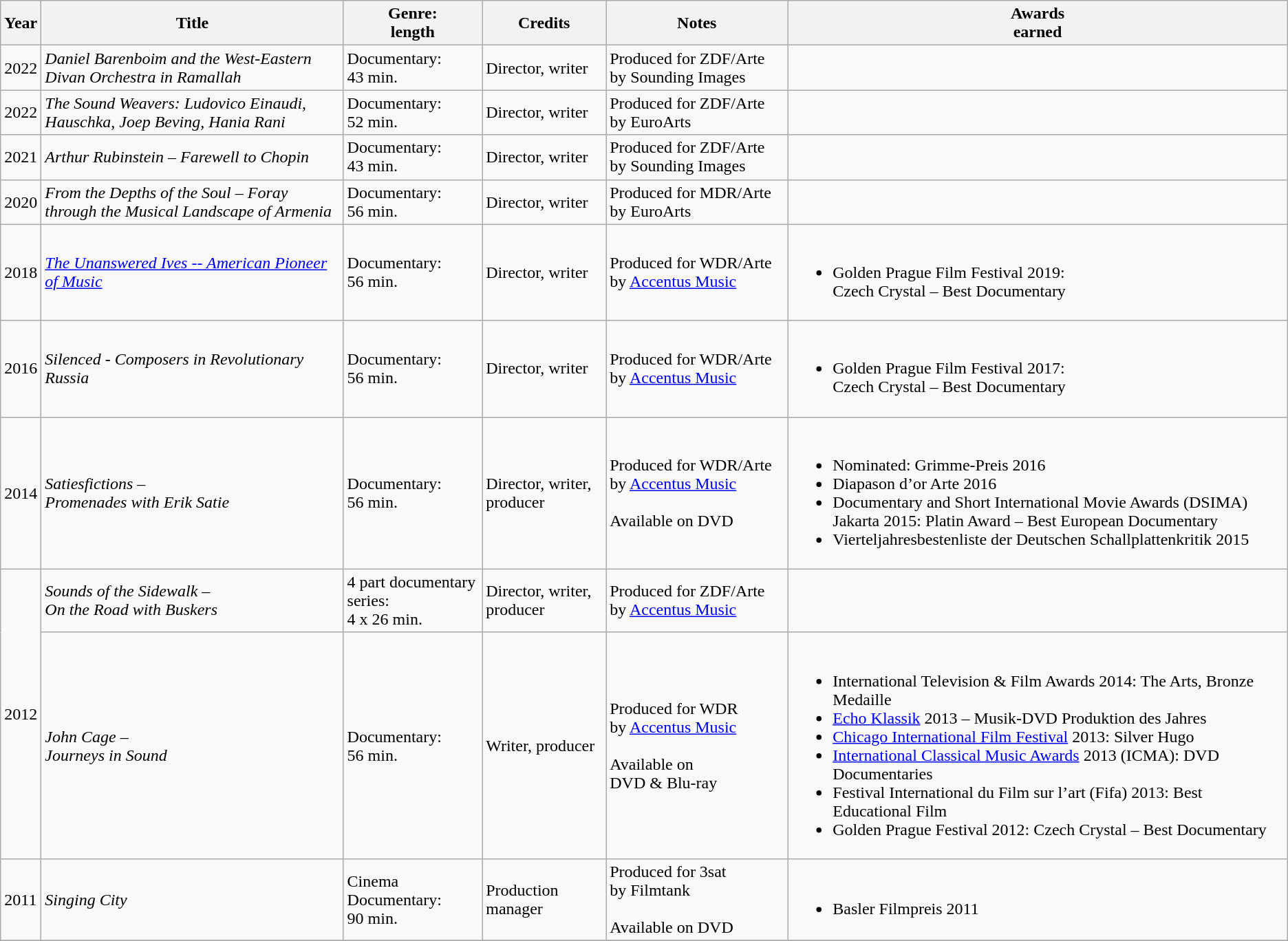<table class="wikitable">
<tr>
<th>Year</th>
<th>Title</th>
<th>Genre:<br>length</th>
<th>Credits</th>
<th>Notes</th>
<th>Awards<br>earned</th>
</tr>
<tr>
<td>2022</td>
<td><em>Daniel Barenboim and the West-Eastern Divan Orchestra in Ramallah</em></td>
<td>Documentary:<br>43 min.</td>
<td>Director, writer</td>
<td>Produced for ZDF/Arte by Sounding Images</td>
<td></td>
</tr>
<tr>
<td>2022</td>
<td><em>The Sound Weavers: Ludovico Einaudi, Hauschka, Joep Beving, Hania Rani</em></td>
<td>Documentary:<br>52 min.</td>
<td>Director, writer</td>
<td>Produced for ZDF/Arte by EuroArts</td>
<td></td>
</tr>
<tr>
<td>2021</td>
<td><em>Arthur Rubinstein – Farewell to Chopin</em></td>
<td>Documentary:<br>43 min.</td>
<td>Director, writer</td>
<td>Produced for ZDF/Arte by Sounding Images</td>
<td></td>
</tr>
<tr>
<td>2020</td>
<td><em>From the Depths of the Soul – Foray through the Musical Landscape of Armenia</em></td>
<td>Documentary:<br>56 min.</td>
<td>Director, writer</td>
<td>Produced for MDR/Arte by EuroArts</td>
<td></td>
</tr>
<tr>
<td>2018</td>
<td><em><a href='#'>The Unanswered Ives -- American Pioneer of Music</a></em></td>
<td>Documentary:<br>56 min.</td>
<td>Director, writer</td>
<td>Produced for WDR/Arte<br>by <a href='#'>Accentus Music</a></td>
<td><br><ul><li>Golden Prague Film Festival 2019:<br>Czech Crystal – Best Documentary</li></ul></td>
</tr>
<tr>
<td>2016</td>
<td><em>Silenced - Composers in Revolutionary Russia</em></td>
<td>Documentary:<br>56 min.</td>
<td>Director, writer</td>
<td>Produced for WDR/Arte<br>by <a href='#'>Accentus Music</a></td>
<td><br><ul><li>Golden Prague Film Festival 2017:<br>Czech Crystal – Best Documentary</li></ul></td>
</tr>
<tr>
<td>2014</td>
<td><em>Satiesfictions –<br>Promenades with Erik Satie</em></td>
<td>Documentary:<br>56 min.</td>
<td>Director, writer, producer</td>
<td>Produced for WDR/Arte<br>by <a href='#'>Accentus Music</a><br><br>Available on DVD</td>
<td><br><ul><li>Nominated: Grimme-Preis 2016</li><li>Diapason d’or Arte 2016</li><li>Documentary and Short International Movie Awards (DSIMA) Jakarta 2015: Platin Award – Best European Documentary</li><li>Vierteljahresbestenliste der Deutschen Schallplattenkritik 2015</li></ul></td>
</tr>
<tr>
<td rowspan="2">2012</td>
<td><em>Sounds of the Sidewalk –<br>On the Road with Buskers</em></td>
<td>4 part documentary series:<br>4 x 26 min.</td>
<td>Director, writer, producer</td>
<td>Produced for ZDF/Arte<br>by <a href='#'>Accentus Music</a></td>
<td></td>
</tr>
<tr>
<td><em>John Cage –<br>Journeys in Sound</em></td>
<td>Documentary:<br>56 min.</td>
<td>Writer, producer</td>
<td>Produced for WDR<br>by <a href='#'>Accentus Music</a><br><br>Available on<br>DVD & Blu-ray</td>
<td><br><ul><li>International Television & Film Awards 2014: The Arts, Bronze Medaille</li><li><a href='#'>Echo Klassik</a> 2013 – Musik-DVD Produktion des Jahres</li><li><a href='#'>Chicago International Film Festival</a> 2013: Silver Hugo</li><li><a href='#'>International Classical Music Awards</a> 2013 (ICMA): DVD Documentaries</li><li>Festival International du Film sur l’art (Fifa) 2013: Best Educational Film</li><li>Golden Prague Festival 2012: Czech Crystal – Best Documentary</li></ul></td>
</tr>
<tr>
<td>2011</td>
<td><em>Singing City</em></td>
<td>Cinema Documentary:<br>90 min.</td>
<td>Production manager</td>
<td>Produced for 3sat<br>by Filmtank<br><br>Available on DVD</td>
<td><br><ul><li>Basler Filmpreis 2011</li></ul></td>
</tr>
<tr>
</tr>
</table>
